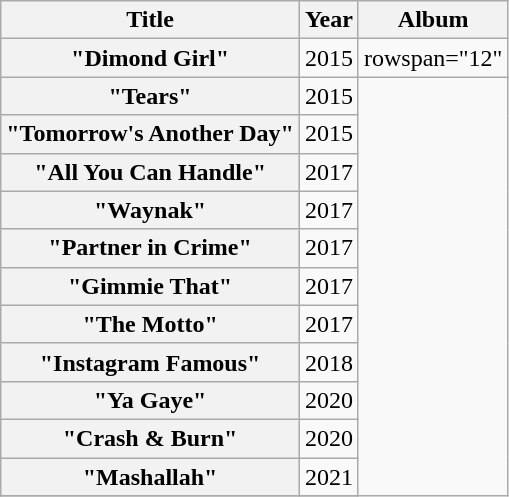<table class="wikitable plainrowheaders" style="text-align:center;">
<tr>
<th scope="col" rowspan="1">Title</th>
<th scope="col" rowspan="1">Year</th>
<th scope="col" rowspan="1">Album</th>
</tr>
<tr>
<th scope="row">"Dimond Girl"<br></th>
<td>2015</td>
<td>rowspan="12" </td>
</tr>
<tr>
<th scope="row">"Tears"<br></th>
<td>2015</td>
</tr>
<tr>
<th scope="Row">"Tomorrow's Another Day"<br></th>
<td>2015</td>
</tr>
<tr>
<th scope="Row">"All You Can Handle"<br></th>
<td>2017</td>
</tr>
<tr>
<th scope="Row">"Waynak"<br></th>
<td>2017</td>
</tr>
<tr>
<th scope="Row">"Partner in Crime"<br></th>
<td>2017</td>
</tr>
<tr>
<th scope="Row">"Gimmie That"<br></th>
<td>2017</td>
</tr>
<tr>
<th scope="Row">"The Motto"<br></th>
<td>2017</td>
</tr>
<tr>
<th scope="Row">"Instagram Famous"<br></th>
<td>2018</td>
</tr>
<tr>
<th scope="Row">"Ya Gaye"</th>
<td>2020</td>
</tr>
<tr>
<th scope="Row">"Crash & Burn"<br></th>
<td>2020</td>
</tr>
<tr>
<th scope="Row">"Mashallah"<br></th>
<td>2021</td>
</tr>
<tr>
</tr>
</table>
